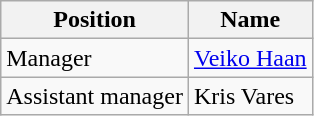<table class="wikitable" style="text-align:left;">
<tr>
<th>Position</th>
<th>Name</th>
</tr>
<tr>
<td>Manager</td>
<td> <a href='#'>Veiko Haan</a></td>
</tr>
<tr>
<td>Assistant manager</td>
<td> Kris Vares</td>
</tr>
</table>
